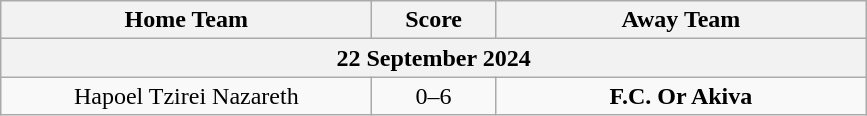<table class="wikitable" style="text-align:center;">
<tr>
<th scope="col" width="240px">Home Team</th>
<th scope="col" width="75px">Score</th>
<th scope="col" width="240px">Away Team</th>
</tr>
<tr>
<th colspan=3>22 September 2024</th>
</tr>
<tr>
<td>Hapoel Tzirei Nazareth</td>
<td>0–6</td>
<td><strong>F.C. Or Akiva</strong></td>
</tr>
</table>
